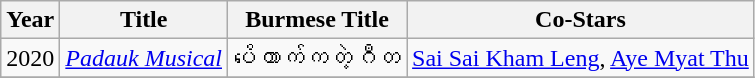<table class="wikitable sortable mw-collapsible">
<tr>
<th>Year</th>
<th>Title</th>
<th>Burmese Title</th>
<th>Co-Stars</th>
</tr>
<tr>
<td>2020</td>
<td><em><a href='#'>Padauk Musical</a></em></td>
<td>ပိတောက်ကတဲ့ဂီတ</td>
<td><a href='#'>Sai Sai Kham Leng</a>, <a href='#'>Aye Myat Thu</a></td>
</tr>
<tr>
</tr>
</table>
